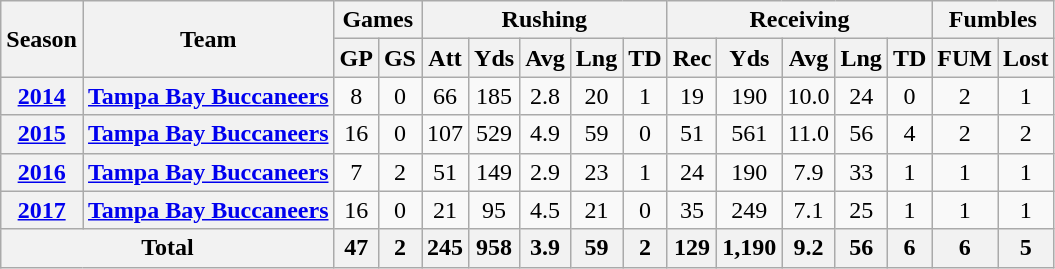<table class=wikitable style="text-align:center;">
<tr>
<th rowspan=2>Season</th>
<th rowspan=2>Team</th>
<th colspan=2>Games</th>
<th colspan=5>Rushing</th>
<th colspan=5>Receiving</th>
<th colspan=2>Fumbles</th>
</tr>
<tr>
<th>GP</th>
<th>GS</th>
<th>Att</th>
<th>Yds</th>
<th>Avg</th>
<th>Lng</th>
<th>TD</th>
<th>Rec</th>
<th>Yds</th>
<th>Avg</th>
<th>Lng</th>
<th>TD</th>
<th>FUM</th>
<th>Lost</th>
</tr>
<tr>
<th><a href='#'>2014</a></th>
<th><a href='#'>Tampa Bay Buccaneers</a></th>
<td>8</td>
<td>0</td>
<td>66</td>
<td>185</td>
<td>2.8</td>
<td>20</td>
<td>1</td>
<td>19</td>
<td>190</td>
<td>10.0</td>
<td>24</td>
<td>0</td>
<td>2</td>
<td>1</td>
</tr>
<tr>
<th><a href='#'>2015</a></th>
<th><a href='#'>Tampa Bay Buccaneers</a></th>
<td>16</td>
<td>0</td>
<td>107</td>
<td>529</td>
<td>4.9</td>
<td>59</td>
<td>0</td>
<td>51</td>
<td>561</td>
<td>11.0</td>
<td>56</td>
<td>4</td>
<td>2</td>
<td>2</td>
</tr>
<tr>
<th><a href='#'>2016</a></th>
<th><a href='#'>Tampa Bay Buccaneers</a></th>
<td>7</td>
<td>2</td>
<td>51</td>
<td>149</td>
<td>2.9</td>
<td>23</td>
<td>1</td>
<td>24</td>
<td>190</td>
<td>7.9</td>
<td>33</td>
<td>1</td>
<td>1</td>
<td>1</td>
</tr>
<tr>
<th><a href='#'>2017</a></th>
<th><a href='#'>Tampa Bay Buccaneers</a></th>
<td>16</td>
<td>0</td>
<td>21</td>
<td>95</td>
<td>4.5</td>
<td>21</td>
<td>0</td>
<td>35</td>
<td>249</td>
<td>7.1</td>
<td>25</td>
<td>1</td>
<td>1</td>
<td>1</td>
</tr>
<tr>
<th colspan="2">Total</th>
<th>47</th>
<th>2</th>
<th>245</th>
<th>958</th>
<th>3.9</th>
<th>59</th>
<th>2</th>
<th>129</th>
<th>1,190</th>
<th>9.2</th>
<th>56</th>
<th>6</th>
<th>6</th>
<th>5</th>
</tr>
</table>
